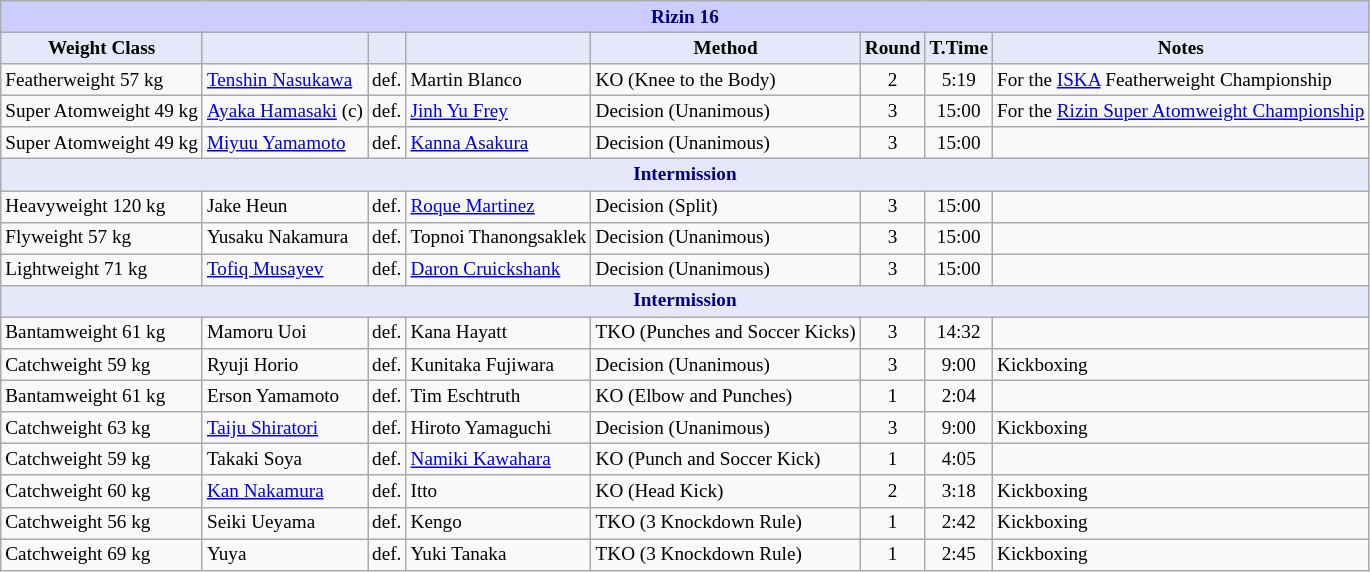<table class="wikitable" style="font-size: 80%;">
<tr>
<th colspan="8" style="background-color: #ccf; color: #000080; text-align: center;"><strong>Rizin 16</strong></th>
</tr>
<tr>
<th colspan="1" style="background-color: #E6E8FA; color: #000000; text-align: center;">Weight Class</th>
<th colspan="1" style="background-color: #E6E8FA; color: #000000; text-align: center;"></th>
<th colspan="1" style="background-color: #E6E8FA; color: #000000; text-align: center;"></th>
<th colspan="1" style="background-color: #E6E8FA; color: #000000; text-align: center;"></th>
<th colspan="1" style="background-color: #E6E8FA; color: #000000; text-align: center;">Method</th>
<th colspan="1" style="background-color: #E6E8FA; color: #000000; text-align: center;">Round</th>
<th colspan="1" style="background-color: #E6E8FA; color: #000000; text-align: center;">T.Time</th>
<th colspan="1" style="background-color: #E6E8FA; color: #000000; text-align: center;">Notes</th>
</tr>
<tr>
<td>Featherweight 57 kg</td>
<td> <a href='#'>Tenshin Nasukawa</a></td>
<td align=center>def.</td>
<td> Martin Blanco</td>
<td>KO (Knee to the Body)</td>
<td align=center>2</td>
<td align=center>5:19</td>
<td>For the <a href='#'>ISKA</a> Featherweight Championship</td>
</tr>
<tr>
<td>Super Atomweight 49 kg</td>
<td> <a href='#'>Ayaka Hamasaki</a> (c)</td>
<td align=center>def.</td>
<td> <a href='#'>Jinh Yu Frey</a></td>
<td>Decision (Unanimous)</td>
<td align=center>3</td>
<td align=center>15:00</td>
<td>For the <a href='#'>Rizin Super Atomweight Championship</a></td>
</tr>
<tr>
<td>Super Atomweight 49 kg</td>
<td> <a href='#'>Miyuu Yamamoto</a></td>
<td align=center>def.</td>
<td> <a href='#'>Kanna Asakura</a></td>
<td>Decision (Unanimous)</td>
<td align=center>3</td>
<td align=center>15:00</td>
<td></td>
</tr>
<tr>
<th colspan="8" style="background-color: #E6E8FA; color: #000080; text-align: center;"><strong>Intermission</strong></th>
</tr>
<tr>
<td>Heavyweight 120 kg</td>
<td> Jake Heun</td>
<td align=center>def.</td>
<td> <a href='#'>Roque Martinez</a></td>
<td>Decision (Split)</td>
<td align=center>3</td>
<td align=center>15:00</td>
<td></td>
</tr>
<tr>
<td>Flyweight 57 kg</td>
<td> Yusaku Nakamura</td>
<td align=center>def.</td>
<td> Topnoi Thanongsaklek</td>
<td>Decision (Unanimous)</td>
<td align=center>3</td>
<td align=center>15:00</td>
<td></td>
</tr>
<tr>
<td>Lightweight 71 kg</td>
<td> <a href='#'>Tofiq Musayev</a></td>
<td align=center>def.</td>
<td> <a href='#'>Daron Cruickshank</a></td>
<td>Decision (Unanimous)</td>
<td align=center>3</td>
<td align=center>15:00</td>
<td></td>
</tr>
<tr>
<th colspan="8" style="background-color: #E6E8FA; color: #000080; text-align: center;"><strong>Intermission</strong></th>
</tr>
<tr>
<td>Bantamweight 61 kg</td>
<td> Mamoru Uoi</td>
<td align=center>def.</td>
<td> Kana Hayatt</td>
<td>TKO (Punches and Soccer Kicks)</td>
<td align=center>3</td>
<td align=center>14:32</td>
<td></td>
</tr>
<tr>
<td>Catchweight 59 kg</td>
<td> Ryuji Horio</td>
<td align=center>def.</td>
<td> Kunitaka Fujiwara</td>
<td>Decision (Unanimous)</td>
<td align=center>3</td>
<td align=center>9:00</td>
<td>Kickboxing</td>
</tr>
<tr>
<td>Bantamweight 61 kg</td>
<td> Erson Yamamoto</td>
<td align=center>def.</td>
<td> Tim Eschtruth</td>
<td>KO (Elbow and Punches)</td>
<td align=center>1</td>
<td align=center>2:04</td>
<td></td>
</tr>
<tr>
<td>Catchweight 63 kg</td>
<td> <a href='#'>Taiju Shiratori</a></td>
<td align=center>def.</td>
<td> Hiroto Yamaguchi</td>
<td>Decision (Unanimous)</td>
<td align=center>3</td>
<td align=center>9:00</td>
<td>Kickboxing</td>
</tr>
<tr>
<td>Catchweight 59 kg</td>
<td> Takaki Soya</td>
<td align=center>def.</td>
<td> <a href='#'>Namiki Kawahara</a></td>
<td>KO (Punch and Soccer Kick)</td>
<td align=center>1</td>
<td align=center>4:05</td>
<td></td>
</tr>
<tr>
<td>Catchweight 60 kg</td>
<td> <a href='#'>Kan Nakamura</a></td>
<td align=center>def.</td>
<td> Itto</td>
<td>KO (Head Kick)</td>
<td align=center>2</td>
<td align=center>3:18</td>
<td>Kickboxing</td>
</tr>
<tr>
<td>Catchweight 56 kg</td>
<td> Seiki Ueyama</td>
<td align=center>def.</td>
<td> Kengo</td>
<td>TKO (3 Knockdown Rule)</td>
<td align=center>1</td>
<td align=center>2:42</td>
<td>Kickboxing</td>
</tr>
<tr>
<td>Catchweight 69 kg</td>
<td> Yuya</td>
<td align=center>def.</td>
<td> Yuki Tanaka</td>
<td>TKO (3 Knockdown Rule)</td>
<td align=center>1</td>
<td align=center>2:45</td>
<td>Kickboxing</td>
</tr>
</table>
